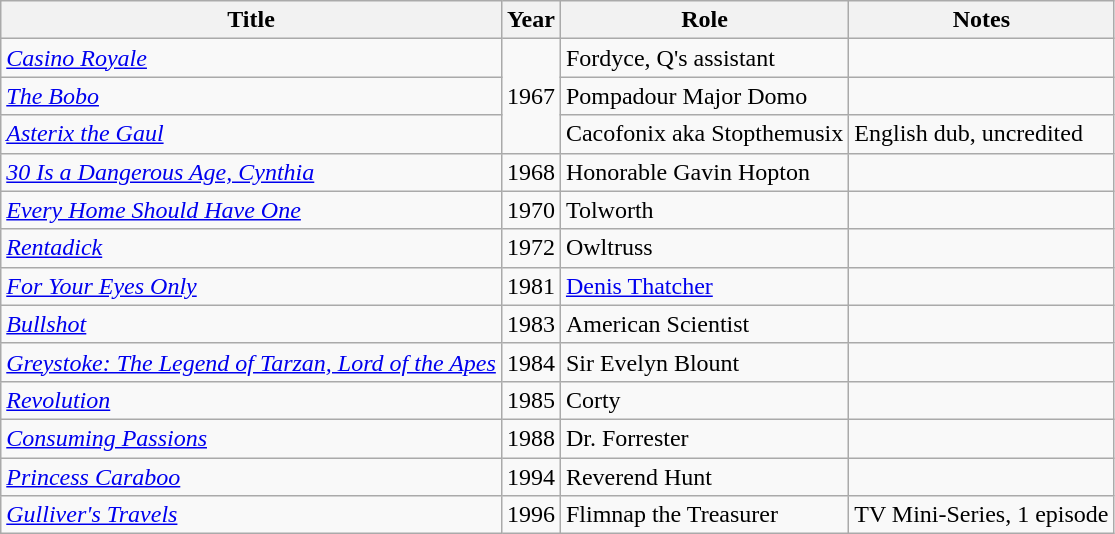<table class="wikitable plainrowheaders sortable">
<tr>
<th scope="col">Title</th>
<th scope="col">Year</th>
<th scope="col">Role</th>
<th scope="col" class="unsortable">Notes</th>
</tr>
<tr>
<td><em><a href='#'>Casino Royale</a></em></td>
<td rowspan="3">1967</td>
<td>Fordyce, Q's assistant</td>
<td></td>
</tr>
<tr>
<td><em><a href='#'>The Bobo</a></em></td>
<td>Pompadour Major Domo</td>
<td></td>
</tr>
<tr>
<td><em><a href='#'>Asterix the Gaul</a></em></td>
<td>Cacofonix aka Stopthemusix</td>
<td>English dub, uncredited</td>
</tr>
<tr>
<td><em><a href='#'>30 Is a Dangerous Age, Cynthia</a></em></td>
<td>1968</td>
<td>Honorable Gavin Hopton</td>
<td></td>
</tr>
<tr>
<td><em><a href='#'>Every Home Should Have One</a></em></td>
<td>1970</td>
<td>Tolworth</td>
<td></td>
</tr>
<tr>
<td><em><a href='#'>Rentadick</a></em></td>
<td>1972</td>
<td>Owltruss</td>
<td></td>
</tr>
<tr>
<td><em><a href='#'>For Your Eyes Only</a></em></td>
<td>1981</td>
<td><a href='#'>Denis Thatcher</a></td>
<td></td>
</tr>
<tr>
<td><em><a href='#'>Bullshot</a></em></td>
<td>1983</td>
<td>American Scientist</td>
<td></td>
</tr>
<tr>
<td><em><a href='#'>Greystoke: The Legend of Tarzan, Lord of the Apes</a></em></td>
<td>1984</td>
<td>Sir Evelyn Blount</td>
<td></td>
</tr>
<tr>
<td><em><a href='#'>Revolution</a></em></td>
<td>1985</td>
<td>Corty</td>
<td></td>
</tr>
<tr>
<td><em><a href='#'>Consuming Passions</a></em></td>
<td>1988</td>
<td>Dr. Forrester</td>
<td></td>
</tr>
<tr>
<td><em><a href='#'>Princess Caraboo</a></em></td>
<td>1994</td>
<td>Reverend Hunt</td>
<td></td>
</tr>
<tr>
<td><em><a href='#'>Gulliver's Travels</a></em></td>
<td>1996</td>
<td>Flimnap the Treasurer</td>
<td>TV Mini-Series, 1 episode</td>
</tr>
</table>
